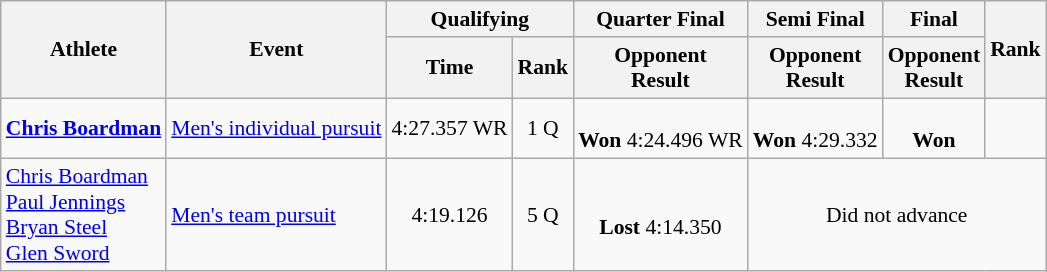<table class=wikitable style="font-size:90%">
<tr>
<th rowspan=2>Athlete</th>
<th rowspan=2>Event</th>
<th colspan=2>Qualifying</th>
<th>Quarter Final</th>
<th>Semi Final</th>
<th>Final</th>
<th rowspan=2>Rank</th>
</tr>
<tr>
<th>Time</th>
<th>Rank</th>
<th>Opponent<br>Result</th>
<th>Opponent<br>Result</th>
<th>Opponent<br>Result</th>
</tr>
<tr style="text-align:center;">
<td style="text-align:left;"><strong><a href='#'>Chris Boardman</a></strong></td>
<td style="text-align:left;"><a href='#'>Men's individual pursuit</a></td>
<td>4:27.357 WR</td>
<td>1 Q</td>
<td><br><strong>Won</strong> 4:24.496 WR</td>
<td><br><strong>Won</strong> 4:29.332</td>
<td><br><strong>Won</strong></td>
<td></td>
</tr>
<tr style="text-align:center;">
<td style="text-align:left;"><a href='#'>Chris Boardman</a><br><a href='#'>Paul Jennings</a><br><a href='#'>Bryan Steel</a><br><a href='#'>Glen Sword</a></td>
<td style="text-align:left;"><a href='#'>Men's team pursuit</a></td>
<td>4:19.126</td>
<td>5 Q</td>
<td><br><strong>Lost</strong> 4:14.350</td>
<td colspan=3 style="text-align:center;">Did not advance</td>
</tr>
</table>
